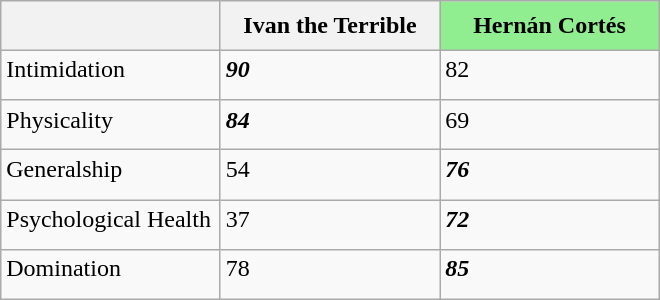<table class="wikitable" style="text-align:left; width:440px; height:200px">
<tr>
<th style="width:120px;"></th>
<th style="width:120px;">Ivan the Terrible</th>
<th style="width:120px; background:lightgreen;">Hernán Cortés</th>
</tr>
<tr valign="top">
<td>Intimidation</td>
<td><strong><em>90</em></strong></td>
<td>82</td>
</tr>
<tr valign="top">
<td>Physicality</td>
<td><strong><em>84</em></strong></td>
<td>69</td>
</tr>
<tr valign="top">
<td>Generalship</td>
<td>54</td>
<td><strong><em>76</em></strong></td>
</tr>
<tr valign="top">
<td>Psychological Health</td>
<td>37</td>
<td><strong><em>72</em></strong></td>
</tr>
<tr valign="top">
<td>Domination</td>
<td>78</td>
<td><strong><em>85</em></strong></td>
</tr>
</table>
